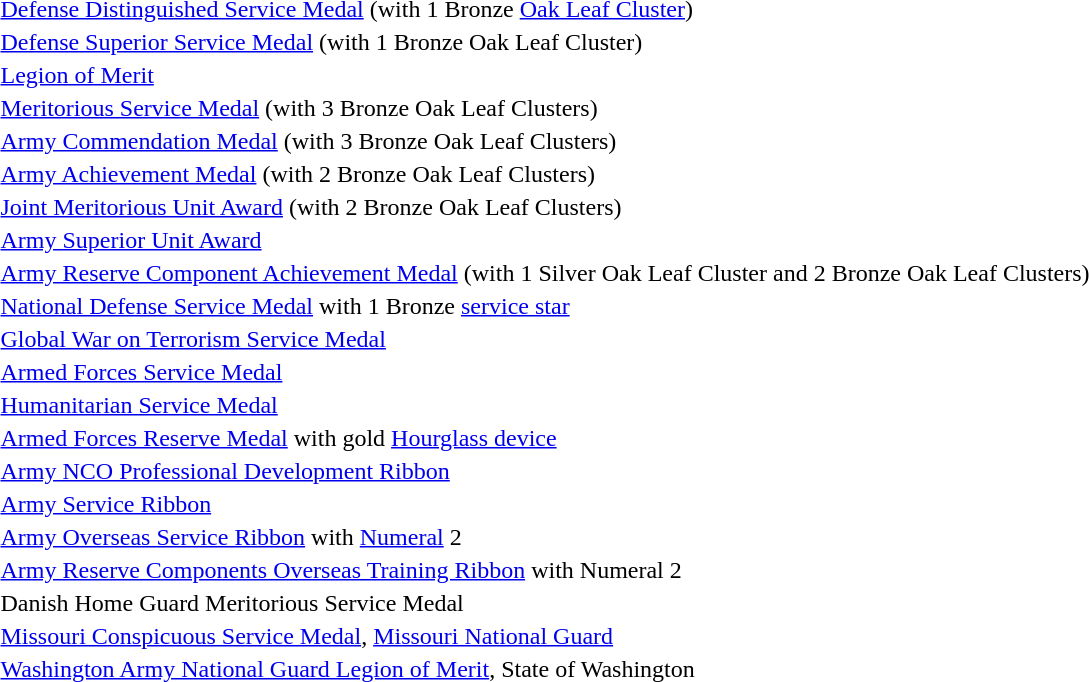<table>
<tr>
<td></td>
<td><a href='#'>Defense Distinguished Service Medal</a> (with 1 Bronze <a href='#'>Oak Leaf Cluster</a>)</td>
</tr>
<tr>
<td></td>
<td><a href='#'>Defense Superior Service Medal</a> (with 1 Bronze Oak Leaf Cluster)</td>
</tr>
<tr>
<td></td>
<td><a href='#'>Legion of Merit</a></td>
</tr>
<tr>
<td></td>
<td><a href='#'>Meritorious Service Medal</a> (with 3 Bronze Oak Leaf Clusters)</td>
</tr>
<tr>
<td></td>
<td><a href='#'>Army Commendation Medal</a> (with 3 Bronze Oak Leaf Clusters)</td>
</tr>
<tr>
<td></td>
<td><a href='#'>Army Achievement Medal</a> (with 2 Bronze Oak Leaf Clusters)</td>
</tr>
<tr>
<td></td>
<td><a href='#'>Joint Meritorious Unit Award</a> (with 2 Bronze Oak Leaf Clusters)</td>
</tr>
<tr>
<td></td>
<td><a href='#'>Army Superior Unit Award</a></td>
</tr>
<tr>
<td></td>
<td><a href='#'>Army Reserve Component Achievement Medal</a> (with 1 Silver Oak Leaf Cluster and 2 Bronze Oak Leaf Clusters)</td>
</tr>
<tr>
<td></td>
<td><a href='#'>National Defense Service Medal</a> with 1 Bronze <a href='#'>service star</a></td>
</tr>
<tr>
<td></td>
<td><a href='#'>Global War on Terrorism Service Medal</a></td>
</tr>
<tr>
<td></td>
<td><a href='#'>Armed Forces Service Medal</a></td>
</tr>
<tr>
<td></td>
<td><a href='#'>Humanitarian Service Medal</a></td>
</tr>
<tr>
<td><span></span></td>
<td><a href='#'>Armed Forces Reserve Medal</a> with gold <a href='#'>Hourglass device</a></td>
</tr>
<tr>
<td></td>
<td><a href='#'>Army NCO Professional Development Ribbon</a></td>
</tr>
<tr>
<td></td>
<td><a href='#'>Army Service Ribbon</a></td>
</tr>
<tr>
<td><span></span></td>
<td><a href='#'>Army Overseas Service Ribbon</a> with <a href='#'>Numeral</a> 2</td>
</tr>
<tr>
<td><span></span></td>
<td><a href='#'>Army Reserve Components Overseas Training Ribbon</a> with Numeral 2</td>
</tr>
<tr>
<td></td>
<td>Danish Home Guard Meritorious Service Medal</td>
</tr>
<tr>
<td></td>
<td><a href='#'>Missouri Conspicuous Service Medal</a>, <a href='#'>Missouri National Guard</a></td>
</tr>
<tr>
<td></td>
<td><a href='#'>Washington Army National Guard Legion of Merit</a>, State of Washington</td>
</tr>
</table>
